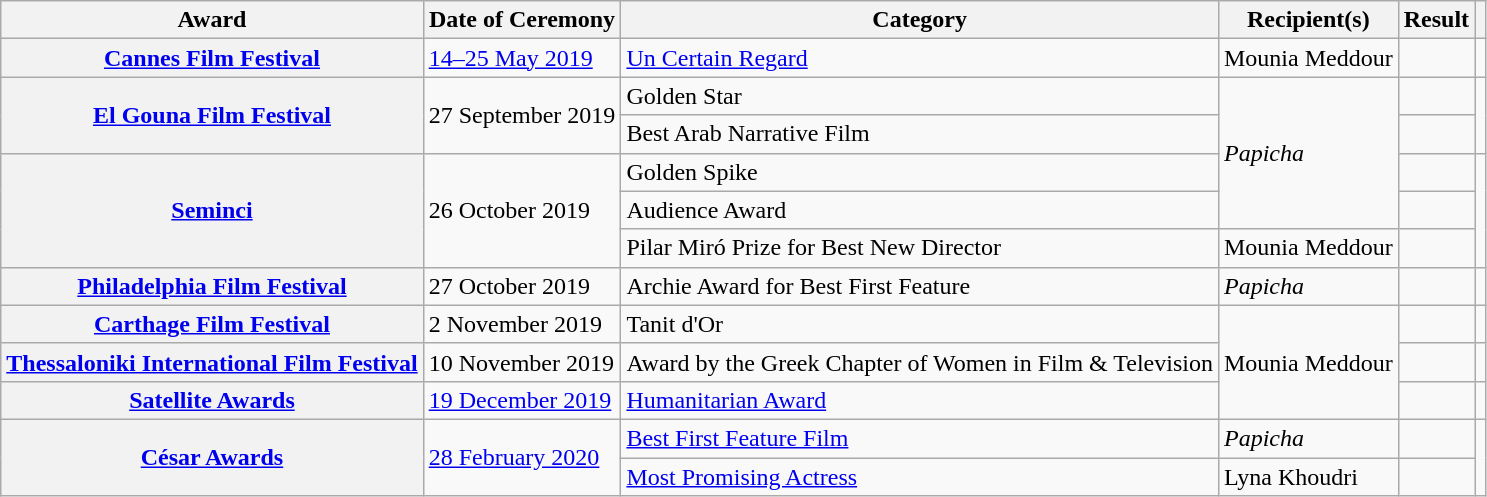<table class="wikitable plainrowheaders sortable">
<tr>
<th>Award</th>
<th>Date of Ceremony</th>
<th>Category</th>
<th>Recipient(s)</th>
<th>Result</th>
<th class="unsortable"></th>
</tr>
<tr>
<th scope="row"><a href='#'>Cannes Film Festival</a></th>
<td><a href='#'>14–25 May 2019</a></td>
<td><a href='#'>Un Certain Regard</a></td>
<td>Mounia Meddour</td>
<td></td>
<td align="center"></td>
</tr>
<tr>
<th scope="row" rowspan="2"><a href='#'>El Gouna Film Festival</a></th>
<td rowspan="2">27 September 2019</td>
<td>Golden Star</td>
<td rowspan="4"><em>Papicha</em></td>
<td></td>
<td align="center" rowspan="2"></td>
</tr>
<tr>
<td>Best Arab Narrative Film</td>
<td></td>
</tr>
<tr>
<th scope="row" rowspan="3"><a href='#'>Seminci</a></th>
<td rowspan="3">26 October 2019</td>
<td>Golden Spike</td>
<td></td>
<td rowspan="3" align="center"></td>
</tr>
<tr>
<td>Audience Award</td>
<td></td>
</tr>
<tr>
<td>Pilar Miró Prize for Best New Director</td>
<td>Mounia Meddour</td>
<td></td>
</tr>
<tr>
<th scope="row"><a href='#'>Philadelphia Film Festival</a></th>
<td>27 October 2019</td>
<td>Archie Award for Best First Feature</td>
<td><em>Papicha</em></td>
<td></td>
<td align="center"></td>
</tr>
<tr>
<th scope="row"><a href='#'>Carthage Film Festival</a></th>
<td>2 November 2019</td>
<td>Tanit d'Or</td>
<td rowspan="3">Mounia Meddour</td>
<td></td>
<td align="center"></td>
</tr>
<tr>
<th scope="row"><a href='#'>Thessaloniki International Film Festival</a></th>
<td>10 November 2019</td>
<td>Award by the Greek Chapter of Women in Film & Television</td>
<td></td>
<td align="center"></td>
</tr>
<tr>
<th scope="row"><a href='#'>Satellite Awards</a></th>
<td><a href='#'>19 December 2019</a></td>
<td><a href='#'>Humanitarian Award</a></td>
<td></td>
<td align="center"></td>
</tr>
<tr>
<th scope="row" rowspan="2"><a href='#'>César Awards</a></th>
<td rowspan="2"><a href='#'>28 February 2020</a></td>
<td><a href='#'>Best First Feature Film</a></td>
<td><em>Papicha</em></td>
<td></td>
<td rowspan="2" align="center"></td>
</tr>
<tr>
<td><a href='#'>Most Promising Actress</a></td>
<td>Lyna Khoudri</td>
<td></td>
</tr>
</table>
